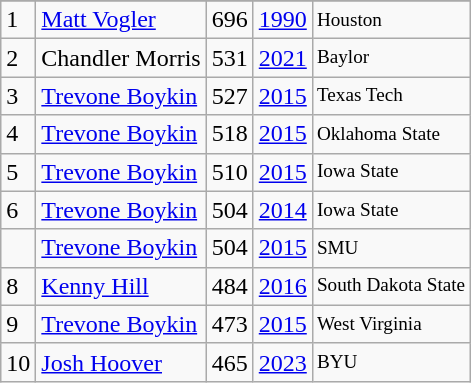<table class="wikitable">
<tr>
</tr>
<tr>
<td>1</td>
<td><a href='#'>Matt Vogler</a></td>
<td><abbr>696</abbr></td>
<td><a href='#'>1990</a></td>
<td style="font-size:80%;">Houston</td>
</tr>
<tr>
<td>2</td>
<td>Chandler Morris</td>
<td><abbr>531</abbr></td>
<td><a href='#'>2021</a></td>
<td style="font-size:80%;">Baylor</td>
</tr>
<tr>
<td>3</td>
<td><a href='#'>Trevone Boykin</a></td>
<td><abbr>527</abbr></td>
<td><a href='#'>2015</a></td>
<td style="font-size:80%;">Texas Tech</td>
</tr>
<tr>
<td>4</td>
<td><a href='#'>Trevone Boykin</a></td>
<td><abbr>518</abbr></td>
<td><a href='#'>2015</a></td>
<td style="font-size:80%;">Oklahoma State</td>
</tr>
<tr>
<td>5</td>
<td><a href='#'>Trevone Boykin</a></td>
<td><abbr>510</abbr></td>
<td><a href='#'>2015</a></td>
<td style="font-size:80%;">Iowa State</td>
</tr>
<tr>
<td>6</td>
<td><a href='#'>Trevone Boykin</a></td>
<td><abbr>504</abbr></td>
<td><a href='#'>2014</a></td>
<td style="font-size:80%;">Iowa State</td>
</tr>
<tr>
<td></td>
<td><a href='#'>Trevone Boykin</a></td>
<td><abbr>504</abbr></td>
<td><a href='#'>2015</a></td>
<td style="font-size:80%;">SMU</td>
</tr>
<tr>
<td>8</td>
<td><a href='#'>Kenny Hill</a></td>
<td><abbr>484</abbr></td>
<td><a href='#'>2016</a></td>
<td style="font-size:80%;">South Dakota State</td>
</tr>
<tr>
<td>9</td>
<td><a href='#'>Trevone Boykin</a></td>
<td><abbr>473</abbr></td>
<td><a href='#'>2015</a></td>
<td style="font-size:80%;">West Virginia</td>
</tr>
<tr>
<td>10</td>
<td><a href='#'>Josh Hoover</a></td>
<td><abbr>465</abbr></td>
<td><a href='#'>2023</a></td>
<td style="font-size:80%;">BYU</td>
</tr>
</table>
